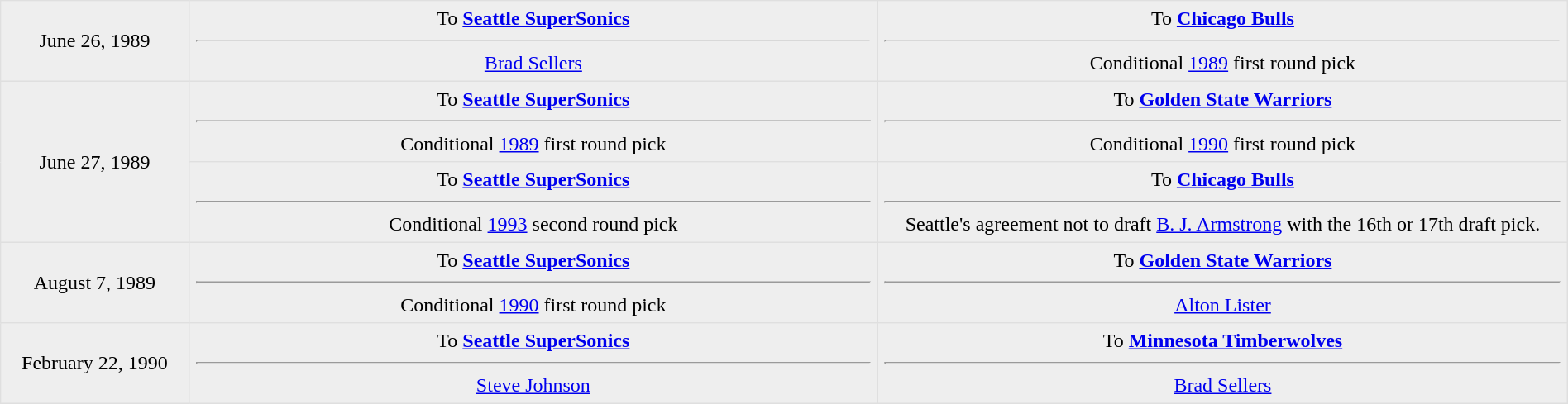<table border=1 style="border-collapse:collapse; text-align: center; width: 100%" bordercolor="#DFDFDF"  cellpadding="5">
<tr bgcolor="eeeeee">
<td style="width:12%">June 26, 1989</td>
<td style="width:44%" valign="top">To <strong><a href='#'>Seattle SuperSonics</a></strong><hr><a href='#'>Brad Sellers</a></td>
<td style="width:44%" valign="top">To <strong><a href='#'>Chicago Bulls</a></strong><hr>Conditional <a href='#'>1989</a> first round pick</td>
</tr>
<tr bgcolor="eeeeee">
<td style="width:12%" rowspan=2>June 27, 1989</td>
<td style="width:44%" valign="top">To <strong><a href='#'>Seattle SuperSonics</a></strong><hr>Conditional <a href='#'>1989</a> first round pick</td>
<td style="width:44%" valign="top">To <strong><a href='#'>Golden State Warriors</a></strong><hr>Conditional <a href='#'>1990</a> first round pick</td>
</tr>
<tr bgcolor="eeeeee">
<td style="width:44%" valign="top">To <strong><a href='#'>Seattle SuperSonics</a></strong><hr>Conditional <a href='#'>1993</a> second round pick</td>
<td style="width:44%" valign="top">To <strong><a href='#'>Chicago Bulls</a></strong><hr>Seattle's agreement not to draft <a href='#'>B. J. Armstrong</a> with the 16th or 17th draft pick.</td>
</tr>
<tr bgcolor="eeeeee">
<td style="width:12%">August 7, 1989</td>
<td style="width:44%" valign="top">To <strong><a href='#'>Seattle SuperSonics</a></strong><hr>Conditional <a href='#'>1990</a> first round pick</td>
<td style="width:44%" valign="top">To <strong><a href='#'>Golden State Warriors</a></strong><hr><a href='#'>Alton Lister</a></td>
</tr>
<tr bgcolor="eeeeee">
<td style="width:12%">February 22, 1990</td>
<td style="width:44%" valign="top">To <strong><a href='#'>Seattle SuperSonics</a></strong><hr><a href='#'>Steve Johnson</a></td>
<td style="width:44%" valign="top">To <strong><a href='#'>Minnesota Timberwolves</a></strong><hr><a href='#'>Brad Sellers</a></td>
</tr>
</table>
